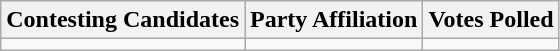<table class="wikitable sortable">
<tr>
<th>Contesting Candidates</th>
<th>Party Affiliation</th>
<th>Votes Polled</th>
</tr>
<tr>
<td></td>
<td></td>
<td></td>
</tr>
</table>
